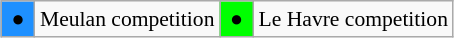<table class="wikitable" style="margin:0.5em auto; font-size:90%;position:relative;">
<tr>
<td bgcolor=DodgerBlue align=center> ● </td>
<td>Meulan competition</td>
<td bgcolor=Lime align=center> ● </td>
<td>Le Havre competition</td>
</tr>
</table>
